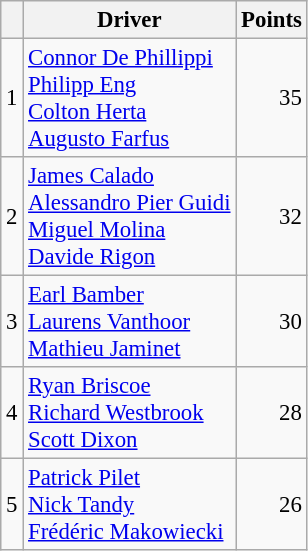<table class="wikitable" style="font-size: 95%;">
<tr>
<th scope="col"></th>
<th scope="col">Driver</th>
<th scope="col">Points</th>
</tr>
<tr>
<td align=center>1</td>
<td> <a href='#'>Connor De Phillippi</a><br> <a href='#'>Philipp Eng</a><br> <a href='#'>Colton Herta</a><br> <a href='#'>Augusto Farfus</a></td>
<td align=right>35</td>
</tr>
<tr>
<td align=center>2</td>
<td> <a href='#'>James Calado</a><br> <a href='#'>Alessandro Pier Guidi</a><br> <a href='#'>Miguel Molina</a><br> <a href='#'>Davide Rigon</a></td>
<td align=right>32</td>
</tr>
<tr>
<td align=center>3</td>
<td> <a href='#'>Earl Bamber</a><br> <a href='#'>Laurens Vanthoor</a><br> <a href='#'>Mathieu Jaminet</a></td>
<td align=right>30</td>
</tr>
<tr>
<td align=center>4</td>
<td> <a href='#'>Ryan Briscoe</a><br> <a href='#'>Richard Westbrook</a><br> <a href='#'>Scott Dixon</a></td>
<td align=right>28</td>
</tr>
<tr>
<td align=center>5</td>
<td> <a href='#'>Patrick Pilet</a><br> <a href='#'>Nick Tandy</a><br> <a href='#'>Frédéric Makowiecki</a></td>
<td align=right>26</td>
</tr>
</table>
